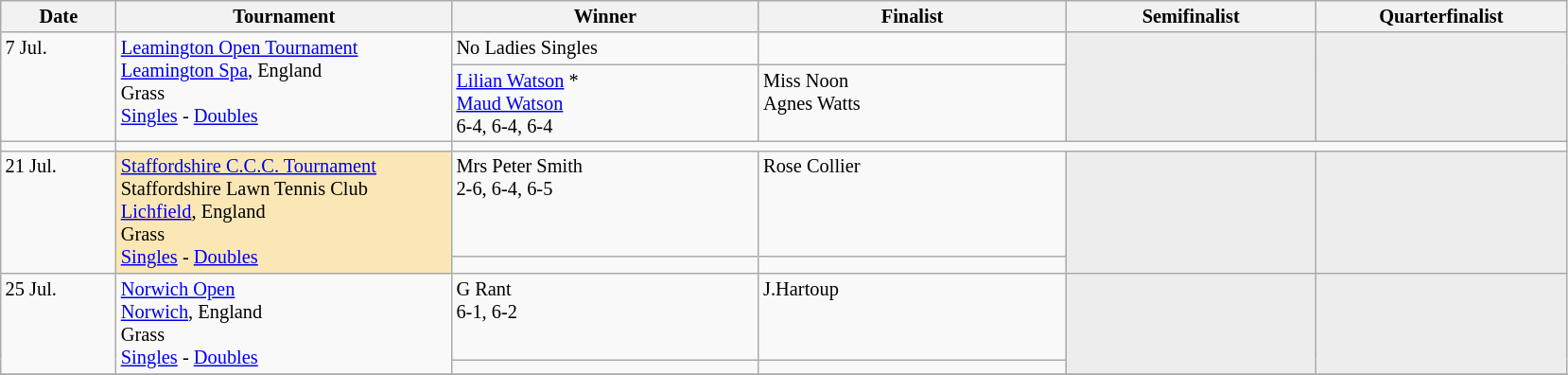<table class="wikitable" style="font-size:85%;">
<tr>
<th width="75">Date</th>
<th width="230">Tournament</th>
<th width="210">Winner</th>
<th width="210">Finalist</th>
<th width="170">Semifinalist</th>
<th width="170">Quarterfinalist</th>
</tr>
<tr valign=top>
<td rowspan=2>7 Jul.</td>
<td rowspan=2><a href='#'>Leamington Open Tournament</a><br><a href='#'>Leamington Spa</a>, England<br>Grass<br><a href='#'>Singles</a> - <a href='#'>Doubles</a></td>
<td>No Ladies Singles</td>
<td></td>
<td style="background:#ededed;" rowspan=2></td>
<td style="background:#ededed;" rowspan=2></td>
</tr>
<tr valign=top>
<td> <a href='#'>Lilian Watson</a> *<br> <a href='#'>Maud Watson</a><br>6-4, 6-4, 6-4</td>
<td> Miss Noon <br> Agnes Watts</td>
</tr>
<tr valign=top>
<td></td>
<td></td>
</tr>
<tr valign=top>
<td rowspan=2>21 Jul.</td>
<td style="background:#fae7b5" rowspan=2><a href='#'>Staffordshire C.C.C. Tournament</a><br>Staffordshire Lawn Tennis Club<br><a href='#'>Lichfield</a>, England<br>Grass<br><a href='#'>Singles</a> - <a href='#'>Doubles</a></td>
<td>  Mrs Peter Smith<br>2-6, 6-4, 6-5</td>
<td> Rose Collier</td>
<td style="background:#ededed;" rowspan=2></td>
<td style="background:#ededed;" rowspan=2></td>
</tr>
<tr valign=top>
<td></td>
<td></td>
</tr>
<tr valign=top>
<td rowspan=2>25 Jul.</td>
<td rowspan=2><a href='#'>Norwich Open</a><br><a href='#'>Norwich</a>, England<br>Grass<br><a href='#'>Singles</a> - <a href='#'>Doubles</a></td>
<td> G Rant<br>6-1, 6-2</td>
<td> J.Hartoup</td>
<td style="background:#ededed;" rowspan=2></td>
<td style="background:#ededed;" rowspan=2></td>
</tr>
<tr valign=top>
<td></td>
<td></td>
</tr>
<tr valign=top>
</tr>
</table>
